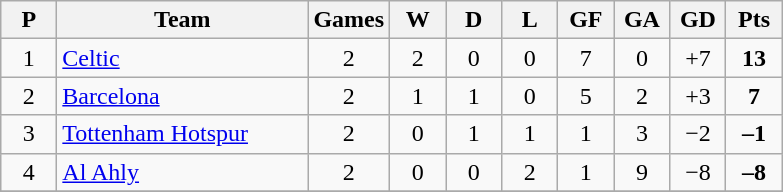<table class="wikitable" style="text-align: center;">
<tr>
<th width=30>P</th>
<th width=160>Team</th>
<th width=30>Games</th>
<th width=30>W</th>
<th width=30>D</th>
<th width=30>L</th>
<th width=30>GF</th>
<th width=30>GA</th>
<th width=30>GD</th>
<th width=30>Pts</th>
</tr>
<tr>
<td>1</td>
<td align=left> <a href='#'>Celtic</a></td>
<td>2</td>
<td>2</td>
<td>0</td>
<td>0</td>
<td>7</td>
<td>0</td>
<td>+7</td>
<td><strong>13</strong></td>
</tr>
<tr>
<td>2</td>
<td align=left> <a href='#'>Barcelona</a></td>
<td>2</td>
<td>1</td>
<td>1</td>
<td>0</td>
<td>5</td>
<td>2</td>
<td>+3</td>
<td><strong>7</strong></td>
</tr>
<tr>
<td>3</td>
<td align=left> <a href='#'>Tottenham Hotspur</a></td>
<td>2</td>
<td>0</td>
<td>1</td>
<td>1</td>
<td>1</td>
<td>3</td>
<td>−2</td>
<td><strong>–1</strong></td>
</tr>
<tr>
<td>4</td>
<td align=left> <a href='#'>Al Ahly</a></td>
<td>2</td>
<td>0</td>
<td>0</td>
<td>2</td>
<td>1</td>
<td>9</td>
<td>−8</td>
<td><strong>–8</strong></td>
</tr>
<tr>
</tr>
</table>
